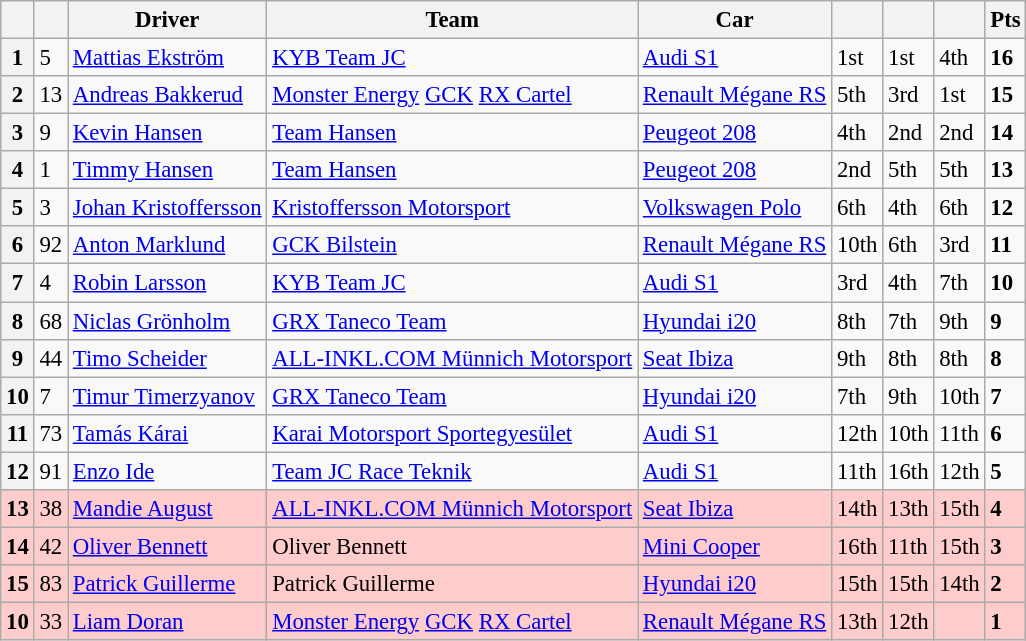<table class="wikitable" style="font-size:95%">
<tr>
<th></th>
<th></th>
<th>Driver</th>
<th>Team</th>
<th>Car</th>
<th></th>
<th></th>
<th></th>
<th>Pts</th>
</tr>
<tr>
<th>1</th>
<td>5</td>
<td> <a href='#'>Mattias Ekström</a></td>
<td><a href='#'>KYB Team JC</a></td>
<td><a href='#'>Audi S1</a></td>
<td>1st</td>
<td>1st</td>
<td>4th</td>
<td><strong>16</strong></td>
</tr>
<tr>
<th>2</th>
<td>13</td>
<td> <a href='#'>Andreas Bakkerud</a></td>
<td><a href='#'>Monster Energy</a> <a href='#'>GCK</a> <a href='#'>RX Cartel</a></td>
<td><a href='#'>Renault Mégane RS</a></td>
<td>5th</td>
<td>3rd</td>
<td>1st</td>
<td><strong>15</strong></td>
</tr>
<tr>
<th>3</th>
<td>9</td>
<td> <a href='#'>Kevin Hansen</a></td>
<td><a href='#'>Team Hansen</a></td>
<td><a href='#'>Peugeot 208</a></td>
<td>4th</td>
<td>2nd</td>
<td>2nd</td>
<td><strong>14</strong></td>
</tr>
<tr>
<th>4</th>
<td>1</td>
<td> <a href='#'>Timmy Hansen</a></td>
<td><a href='#'>Team Hansen</a></td>
<td><a href='#'>Peugeot 208</a></td>
<td>2nd</td>
<td>5th</td>
<td>5th</td>
<td><strong>13</strong></td>
</tr>
<tr>
<th>5</th>
<td>3</td>
<td> <a href='#'>Johan Kristoffersson</a></td>
<td><a href='#'>Kristoffersson Motorsport</a></td>
<td><a href='#'>Volkswagen Polo</a></td>
<td>6th</td>
<td>4th</td>
<td>6th</td>
<td><strong>12</strong></td>
</tr>
<tr>
<th>6</th>
<td>92</td>
<td> <a href='#'>Anton Marklund</a></td>
<td><a href='#'>GCK Bilstein</a></td>
<td><a href='#'>Renault Mégane RS</a></td>
<td>10th</td>
<td>6th</td>
<td>3rd</td>
<td><strong>11</strong></td>
</tr>
<tr>
<th>7</th>
<td>4</td>
<td> <a href='#'>Robin Larsson</a></td>
<td><a href='#'>KYB Team JC</a></td>
<td><a href='#'>Audi S1</a></td>
<td>3rd</td>
<td>4th</td>
<td>7th</td>
<td><strong>10</strong></td>
</tr>
<tr>
<th>8</th>
<td>68</td>
<td> <a href='#'>Niclas Grönholm</a></td>
<td><a href='#'>GRX Taneco Team</a></td>
<td><a href='#'>Hyundai i20</a></td>
<td>8th</td>
<td>7th</td>
<td>9th</td>
<td><strong>9</strong></td>
</tr>
<tr>
<th>9</th>
<td>44</td>
<td> <a href='#'>Timo Scheider</a></td>
<td><a href='#'>ALL-INKL.COM Münnich Motorsport</a></td>
<td><a href='#'>Seat Ibiza</a></td>
<td>9th</td>
<td>8th</td>
<td>8th</td>
<td><strong>8</strong></td>
</tr>
<tr>
<th>10</th>
<td>7</td>
<td> <a href='#'>Timur Timerzyanov</a></td>
<td><a href='#'>GRX Taneco Team</a></td>
<td><a href='#'>Hyundai i20</a></td>
<td>7th</td>
<td>9th</td>
<td>10th</td>
<td><strong>7</strong></td>
</tr>
<tr>
<th>11</th>
<td>73</td>
<td> <a href='#'>Tamás Kárai</a></td>
<td><a href='#'>Karai Motorsport Sportegyesület</a></td>
<td><a href='#'>Audi S1</a></td>
<td>12th</td>
<td>10th</td>
<td>11th</td>
<td><strong>6</strong></td>
</tr>
<tr>
<th>12</th>
<td>91</td>
<td> <a href='#'>Enzo Ide</a></td>
<td><a href='#'>Team JC Race Teknik</a></td>
<td><a href='#'>Audi S1</a></td>
<td>11th</td>
<td>16th</td>
<td>12th</td>
<td><strong>5</strong></td>
</tr>
<tr>
<th style="background:#ffcccc;">13</th>
<td style="background:#ffcccc;">38</td>
<td style="background:#ffcccc;"> <a href='#'>Mandie August</a></td>
<td style="background:#ffcccc;"><a href='#'>ALL-INKL.COM Münnich Motorsport</a></td>
<td style="background:#ffcccc;"><a href='#'>Seat Ibiza</a></td>
<td style="background:#ffcccc;">14th</td>
<td style="background:#ffcccc;">13th</td>
<td style="background:#ffcccc;">15th</td>
<td style="background:#ffcccc;"><strong>4</strong></td>
</tr>
<tr>
<th style="background:#ffcccc;">14</th>
<td style="background:#ffcccc;">42</td>
<td style="background:#ffcccc;"> <a href='#'>Oliver Bennett</a></td>
<td style="background:#ffcccc;">Oliver Bennett</td>
<td style="background:#ffcccc;"><a href='#'>Mini Cooper</a></td>
<td style="background:#ffcccc;">16th</td>
<td style="background:#ffcccc;">11th</td>
<td style="background:#ffcccc;">15th</td>
<td style="background:#ffcccc;"><strong>3</strong></td>
</tr>
<tr>
<th style="background:#ffcccc;">15</th>
<td style="background:#ffcccc;">83</td>
<td style="background:#ffcccc;"> <a href='#'>Patrick Guillerme</a></td>
<td style="background:#ffcccc;">Patrick Guillerme</td>
<td style="background:#ffcccc;"><a href='#'>Hyundai i20</a></td>
<td style="background:#ffcccc;">15th</td>
<td style="background:#ffcccc;">15th</td>
<td style="background:#ffcccc;">14th</td>
<td style="background:#ffcccc;"><strong>2</strong></td>
</tr>
<tr>
<th style="background:#ffcccc;">10</th>
<td style="background:#ffcccc;">33</td>
<td style="background:#ffcccc;"> <a href='#'>Liam Doran</a></td>
<td style="background:#ffcccc;"><a href='#'>Monster Energy</a> <a href='#'>GCK</a> <a href='#'>RX Cartel</a></td>
<td style="background:#ffcccc;"><a href='#'>Renault Mégane RS</a></td>
<td style="background:#ffcccc;">13th</td>
<td style="background:#ffcccc;">12th</td>
<td style="background:#ffcccc;"></td>
<td style="background:#ffcccc;"><strong>1</strong></td>
</tr>
</table>
